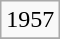<table class="wikitable">
<tr>
<td>1957</td>
</tr>
<tr>
</tr>
</table>
